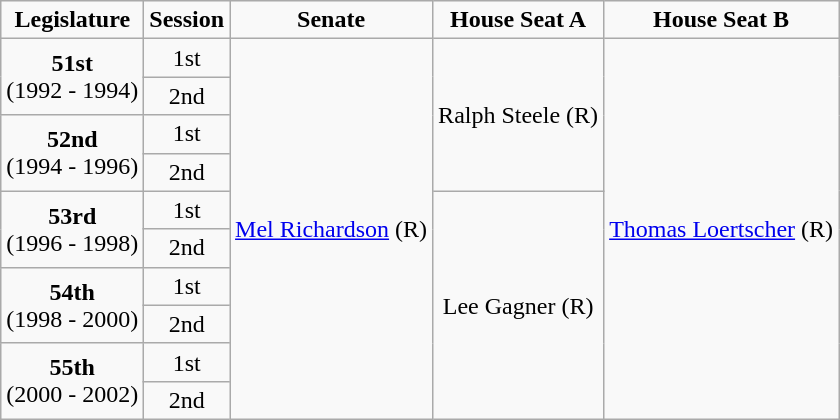<table class=wikitable style="text-align:center">
<tr>
<td><strong>Legislature</strong></td>
<td><strong>Session</strong></td>
<td><strong>Senate</strong></td>
<td><strong>House Seat A</strong></td>
<td><strong>House Seat B</strong></td>
</tr>
<tr>
<td rowspan="2" colspan="1" style="text-align: center;"><strong>51st</strong> <br> (1992 - 1994)</td>
<td>1st</td>
<td rowspan="10" colspan="1" style="text-align: center;" ><a href='#'>Mel Richardson</a> (R)</td>
<td rowspan="4" colspan="1" style="text-align: center;" >Ralph Steele (R)</td>
<td rowspan="10" colspan="1" style="text-align: center;" ><a href='#'>Thomas Loertscher</a> (R)</td>
</tr>
<tr>
<td>2nd</td>
</tr>
<tr>
<td rowspan="2" colspan="1" style="text-align: center;"><strong>52nd</strong> <br> (1994 - 1996)</td>
<td>1st</td>
</tr>
<tr>
<td>2nd</td>
</tr>
<tr>
<td rowspan="2" colspan="1" style="text-align: center;"><strong>53rd</strong> <br> (1996 - 1998)</td>
<td>1st</td>
<td rowspan="6" colspan="1" style="text-align: center;" >Lee Gagner (R)</td>
</tr>
<tr>
<td>2nd</td>
</tr>
<tr>
<td rowspan="2" colspan="1" style="text-align: center;"><strong>54th</strong> <br> (1998 - 2000)</td>
<td>1st</td>
</tr>
<tr>
<td>2nd</td>
</tr>
<tr>
<td rowspan="2" colspan="1" style="text-align: center;"><strong>55th</strong> <br> (2000 - 2002)</td>
<td>1st</td>
</tr>
<tr>
<td>2nd</td>
</tr>
</table>
